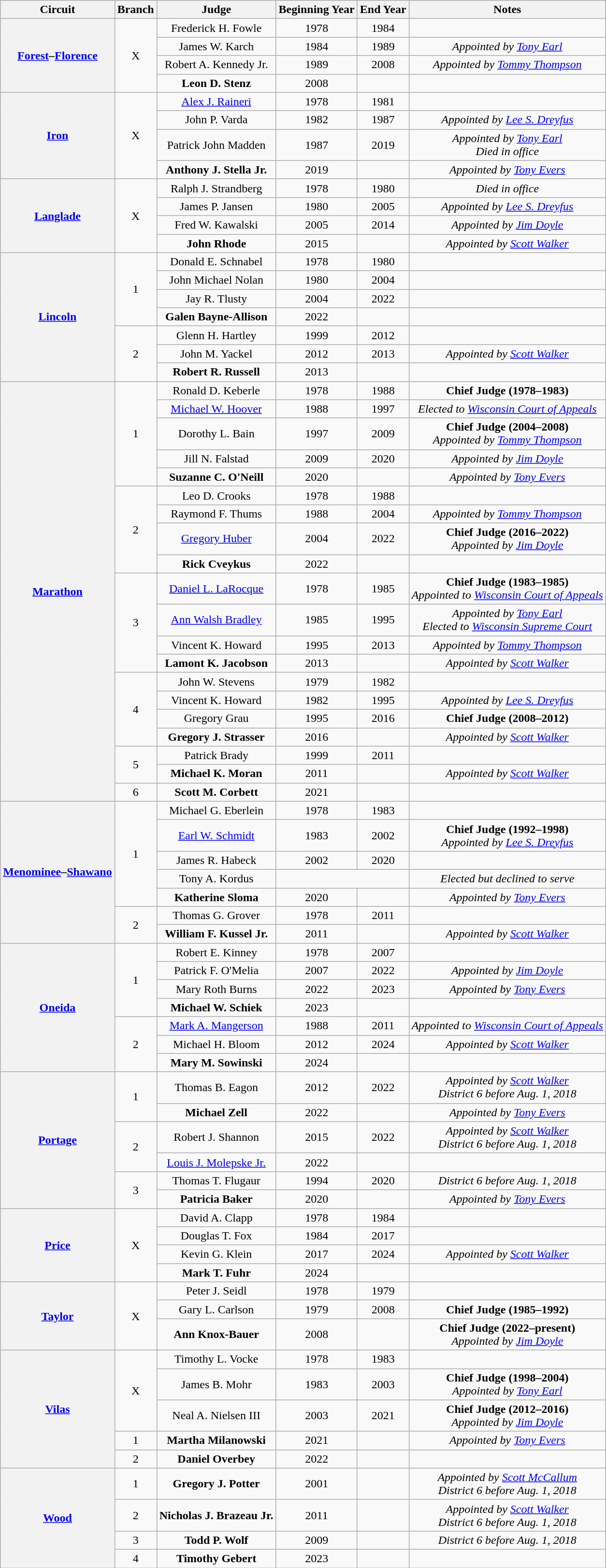<table class=wikitable style="text-align:center">
<tr>
<th>Circuit</th>
<th>Branch</th>
<th>Judge</th>
<th>Beginning Year</th>
<th>End Year</th>
<th>Notes</th>
</tr>
<tr>
<th rowspan="4"><a href='#'>Forest</a>–<a href='#'>Florence</a></th>
<td rowspan="4">X</td>
<td>Frederick H. Fowle</td>
<td>1978</td>
<td>1984</td>
<td></td>
</tr>
<tr>
<td>James W. Karch</td>
<td>1984</td>
<td>1989</td>
<td><em>Appointed by <a href='#'>Tony Earl</a></em></td>
</tr>
<tr>
<td>Robert A. Kennedy Jr.</td>
<td>1989</td>
<td>2008</td>
<td><em>Appointed by <a href='#'>Tommy Thompson</a></em></td>
</tr>
<tr>
<td><strong>Leon D. Stenz</strong></td>
<td>2008</td>
<td></td>
<td></td>
</tr>
<tr>
<th rowspan="4"><a href='#'>Iron</a></th>
<td rowspan="4">X</td>
<td><a href='#'>Alex J. Raineri</a></td>
<td>1978</td>
<td>1981</td>
<td></td>
</tr>
<tr>
<td>John P. Varda</td>
<td>1982</td>
<td>1987</td>
<td><em>Appointed by <a href='#'>Lee S. Dreyfus</a></em></td>
</tr>
<tr>
<td>Patrick John Madden</td>
<td>1987</td>
<td>2019</td>
<td><em>Appointed by <a href='#'>Tony Earl</a></em><br><em>Died in office</em></td>
</tr>
<tr>
<td><strong>Anthony J. Stella Jr.</strong></td>
<td>2019</td>
<td></td>
<td><em>Appointed by <a href='#'>Tony Evers</a></em></td>
</tr>
<tr>
<th rowspan= "4"><a href='#'>Langlade</a></th>
<td rowspan= "4">X</td>
<td>Ralph J. Strandberg</td>
<td>1978</td>
<td>1980</td>
<td><em>Died in office</em></td>
</tr>
<tr>
<td>James P. Jansen</td>
<td>1980</td>
<td>2005</td>
<td><em>Appointed by <a href='#'>Lee S. Dreyfus</a></em></td>
</tr>
<tr>
<td>Fred W. Kawalski</td>
<td>2005</td>
<td>2014</td>
<td><em>Appointed by <a href='#'>Jim Doyle</a></em></td>
</tr>
<tr>
<td><strong>John Rhode</strong></td>
<td>2015</td>
<td></td>
<td><em>Appointed by <a href='#'>Scott Walker</a></em></td>
</tr>
<tr>
<th rowspan="7"><a href='#'>Lincoln</a></th>
<td rowspan="4">1</td>
<td>Donald E. Schnabel</td>
<td>1978</td>
<td>1980</td>
<td></td>
</tr>
<tr>
<td>John Michael Nolan</td>
<td>1980</td>
<td>2004</td>
<td></td>
</tr>
<tr>
<td>Jay R. Tlusty</td>
<td>2004</td>
<td>2022</td>
<td></td>
</tr>
<tr>
<td><strong>Galen Bayne-Allison</strong></td>
<td>2022</td>
<td></td>
<td></td>
</tr>
<tr>
<td rowspan="3">2</td>
<td>Glenn H. Hartley</td>
<td>1999</td>
<td>2012</td>
<td></td>
</tr>
<tr>
<td>John M. Yackel</td>
<td>2012</td>
<td>2013</td>
<td><em>Appointed by <a href='#'>Scott Walker</a></em></td>
</tr>
<tr>
<td><strong>Robert R. Russell</strong></td>
<td>2013</td>
<td></td>
<td></td>
</tr>
<tr>
<th rowspan="20"><a href='#'>Marathon</a></th>
<td rowspan="5">1</td>
<td>Ronald D. Keberle</td>
<td>1978</td>
<td>1988</td>
<td><strong>Chief Judge (1978–1983)</strong></td>
</tr>
<tr>
<td><a href='#'>Michael W. Hoover</a></td>
<td>1988</td>
<td>1997</td>
<td><em>Elected to <a href='#'>Wisconsin Court of Appeals</a></em></td>
</tr>
<tr>
<td>Dorothy L. Bain</td>
<td>1997</td>
<td>2009</td>
<td><strong>Chief Judge (2004–2008)</strong><br><em>Appointed by <a href='#'>Tommy Thompson</a></em></td>
</tr>
<tr>
<td>Jill N. Falstad</td>
<td>2009</td>
<td>2020</td>
<td><em>Appointed by <a href='#'>Jim Doyle</a></em></td>
</tr>
<tr>
<td><strong>Suzanne C. O'Neill</strong></td>
<td>2020</td>
<td></td>
<td><em>Appointed by <a href='#'>Tony Evers</a></em></td>
</tr>
<tr>
<td rowspan="4">2</td>
<td>Leo D. Crooks</td>
<td>1978</td>
<td>1988</td>
<td></td>
</tr>
<tr>
<td>Raymond F. Thums</td>
<td>1988</td>
<td>2004</td>
<td><em>Appointed by <a href='#'>Tommy Thompson</a></em></td>
</tr>
<tr>
<td><a href='#'>Gregory Huber</a></td>
<td>2004</td>
<td>2022</td>
<td><strong>Chief Judge (2016–2022)</strong><br><em>Appointed by <a href='#'>Jim Doyle</a></em></td>
</tr>
<tr>
<td><strong>Rick Cveykus</strong></td>
<td>2022</td>
<td></td>
<td></td>
</tr>
<tr>
<td rowspan="4">3</td>
<td><a href='#'>Daniel L. LaRocque</a></td>
<td>1978</td>
<td>1985</td>
<td><strong>Chief Judge (1983–1985)</strong><br><em>Appointed to <a href='#'>Wisconsin Court of Appeals</a></em></td>
</tr>
<tr>
<td><a href='#'>Ann Walsh Bradley</a></td>
<td>1985</td>
<td>1995</td>
<td><em>Appointed by <a href='#'>Tony Earl</a></em><br><em>Elected to <a href='#'>Wisconsin Supreme Court</a></em></td>
</tr>
<tr>
<td>Vincent K. Howard</td>
<td>1995</td>
<td>2013</td>
<td><em>Appointed by <a href='#'>Tommy Thompson</a></em></td>
</tr>
<tr>
<td><strong>Lamont K. Jacobson</strong></td>
<td>2013</td>
<td></td>
<td><em>Appointed by <a href='#'>Scott Walker</a></em></td>
</tr>
<tr>
<td rowspan="4">4</td>
<td>John W. Stevens</td>
<td>1979</td>
<td>1982</td>
<td></td>
</tr>
<tr>
<td>Vincent K. Howard</td>
<td>1982</td>
<td>1995</td>
<td><em>Appointed by <a href='#'>Lee S. Dreyfus</a></em></td>
</tr>
<tr>
<td>Gregory Grau</td>
<td>1995</td>
<td>2016</td>
<td><strong>Chief Judge (2008–2012)</strong></td>
</tr>
<tr>
<td><strong>Gregory J. Strasser</strong></td>
<td>2016</td>
<td></td>
<td><em>Appointed by <a href='#'>Scott Walker</a></em></td>
</tr>
<tr>
<td rowspan="2">5</td>
<td>Patrick Brady</td>
<td>1999</td>
<td>2011</td>
<td></td>
</tr>
<tr>
<td><strong>Michael K. Moran </strong></td>
<td>2011</td>
<td></td>
<td><em>Appointed by <a href='#'>Scott Walker</a></em></td>
</tr>
<tr>
<td>6</td>
<td><strong>Scott M. Corbett</strong></td>
<td>2021</td>
<td></td>
<td></td>
</tr>
<tr>
<th rowspan="7"><a href='#'>Menominee</a>–<a href='#'>Shawano</a></th>
<td rowspan="5">1</td>
<td>Michael G. Eberlein</td>
<td>1978</td>
<td>1983</td>
<td></td>
</tr>
<tr>
<td><a href='#'>Earl W. Schmidt</a></td>
<td>1983</td>
<td>2002</td>
<td><strong>Chief Judge (1992–1998)</strong><br><em>Appointed by <a href='#'>Lee S. Dreyfus</a></em></td>
</tr>
<tr>
<td>James R. Habeck</td>
<td>2002</td>
<td>2020</td>
<td></td>
</tr>
<tr>
<td>Tony A. Kordus</td>
<td colspan="2"></td>
<td><em>Elected but declined to serve</em></td>
</tr>
<tr>
<td><strong>Katherine Sloma</strong></td>
<td>2020</td>
<td></td>
<td><em>Appointed by <a href='#'>Tony Evers</a></em></td>
</tr>
<tr>
<td rowspan="2">2</td>
<td>Thomas G. Grover</td>
<td>1978</td>
<td>2011</td>
<td></td>
</tr>
<tr>
<td><strong>William F. Kussel Jr.</strong></td>
<td>2011</td>
<td></td>
<td><em>Appointed by <a href='#'>Scott Walker</a></em></td>
</tr>
<tr>
<th rowspan="7"><a href='#'>Oneida</a></th>
<td rowspan="4">1</td>
<td>Robert E. Kinney</td>
<td>1978</td>
<td>2007</td>
<td></td>
</tr>
<tr>
<td>Patrick F. O'Melia</td>
<td>2007</td>
<td>2022</td>
<td><em>Appointed by <a href='#'>Jim Doyle</a></em></td>
</tr>
<tr>
<td>Mary Roth Burns</td>
<td>2022</td>
<td>2023</td>
<td><em>Appointed by <a href='#'>Tony Evers</a></em></td>
</tr>
<tr>
<td><strong>Michael W. Schiek</strong></td>
<td>2023</td>
<td></td>
<td></td>
</tr>
<tr>
<td rowspan="3">2</td>
<td><a href='#'>Mark A. Mangerson</a></td>
<td>1988</td>
<td>2011</td>
<td><em>Appointed to <a href='#'>Wisconsin Court of Appeals</a></em></td>
</tr>
<tr>
<td>Michael H. Bloom</td>
<td>2012</td>
<td>2024</td>
<td><em>Appointed by <a href='#'>Scott Walker</a></em></td>
</tr>
<tr>
<td><strong>Mary M. Sowinski</strong></td>
<td>2024</td>
<td></td>
<td></td>
</tr>
<tr>
<th rowspan="6"><a href='#'>Portage</a></th>
<td rowspan="2">1</td>
<td>Thomas B. Eagon</td>
<td>2012</td>
<td>2022</td>
<td><em>Appointed by <a href='#'>Scott Walker</a></em><br><em>District 6 before Aug. 1, 2018</em></td>
</tr>
<tr>
<td><strong>Michael Zell</strong></td>
<td>2022</td>
<td></td>
<td><em>Appointed by <a href='#'>Tony Evers</a></em></td>
</tr>
<tr>
<td rowspan="2">2</td>
<td>Robert J. Shannon</td>
<td>2015</td>
<td>2022</td>
<td><em>Appointed by <a href='#'>Scott Walker</a></em><br><em>District 6 before Aug. 1, 2018</em></td>
</tr>
<tr>
<td><a href='#'>Louis J. Molepske Jr.</a></td>
<td>2022</td>
<td></td>
<td></td>
</tr>
<tr>
<td rowspan="2">3</td>
<td>Thomas T. Flugaur</td>
<td>1994</td>
<td>2020</td>
<td><em>District 6 before Aug. 1, 2018</em></td>
</tr>
<tr>
<td><strong>Patricia Baker</strong></td>
<td>2020</td>
<td></td>
<td><em>Appointed by <a href='#'>Tony Evers</a></em></td>
</tr>
<tr>
<th rowspan="4"><a href='#'>Price</a></th>
<td rowspan="4">X</td>
<td>David A. Clapp</td>
<td>1978</td>
<td>1984</td>
<td></td>
</tr>
<tr>
<td>Douglas T. Fox</td>
<td>1984</td>
<td>2017</td>
<td></td>
</tr>
<tr>
<td>Kevin G. Klein</td>
<td>2017</td>
<td>2024</td>
<td><em>Appointed by <a href='#'>Scott Walker</a></em></td>
</tr>
<tr>
<td><strong>Mark T. Fuhr</strong></td>
<td>2024</td>
<td></td>
<td></td>
</tr>
<tr>
<th rowspan="3"><a href='#'>Taylor</a></th>
<td rowspan="3">X</td>
<td>Peter J. Seidl</td>
<td>1978</td>
<td>1979</td>
<td></td>
</tr>
<tr>
<td>Gary L. Carlson</td>
<td>1979</td>
<td>2008</td>
<td><strong>Chief Judge (1985–1992)</strong></td>
</tr>
<tr>
<td><strong>Ann Knox-Bauer</strong></td>
<td>2008</td>
<td></td>
<td><strong>Chief Judge (2022–present)</strong><br><em>Appointed by <a href='#'>Jim Doyle</a></em></td>
</tr>
<tr>
<th rowspan="5"><a href='#'>Vilas</a></th>
<td rowspan="3">X</td>
<td>Timothy L. Vocke</td>
<td>1978</td>
<td>1983</td>
<td></td>
</tr>
<tr>
<td>James B. Mohr</td>
<td>1983</td>
<td>2003</td>
<td><strong>Chief Judge (1998–2004)</strong><br><em>Appointed by <a href='#'>Tony Earl</a></em></td>
</tr>
<tr>
<td>Neal A. Nielsen III</td>
<td>2003</td>
<td>2021</td>
<td><strong>Chief Judge (2012–2016)</strong><br><em>Appointed by <a href='#'>Jim Doyle</a></em></td>
</tr>
<tr>
<td>1</td>
<td><strong>Martha Milanowski</strong></td>
<td>2021</td>
<td></td>
<td><em>Appointed by <a href='#'>Tony Evers</a></em></td>
</tr>
<tr>
<td>2</td>
<td><strong>Daniel Overbey </strong></td>
<td>2022</td>
<td></td>
<td></td>
</tr>
<tr>
<th rowspan="4"><a href='#'>Wood</a></th>
<td>1</td>
<td><strong>Gregory J. Potter</strong></td>
<td>2001</td>
<td></td>
<td><em>Appointed by <a href='#'>Scott McCallum</a></em><br><em>District 6 before Aug. 1, 2018</em></td>
</tr>
<tr>
<td>2</td>
<td><strong>Nicholas J. Brazeau Jr.</strong></td>
<td>2011</td>
<td></td>
<td><em>Appointed by <a href='#'>Scott Walker</a></em><br><em>District 6 before Aug. 1, 2018</em></td>
</tr>
<tr>
<td>3</td>
<td><strong>Todd P. Wolf</strong></td>
<td>2009</td>
<td></td>
<td><em>District 6 before Aug. 1, 2018</em></td>
</tr>
<tr>
<td>4</td>
<td><strong>Timothy Gebert</strong></td>
<td>2023</td>
<td></td>
<td></td>
</tr>
</table>
